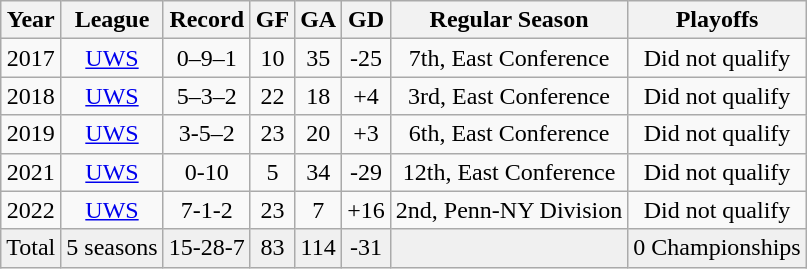<table class="wikitable" style="text-align:center">
<tr>
<th>Year</th>
<th>League</th>
<th>Record</th>
<th>GF</th>
<th>GA</th>
<th>GD</th>
<th>Regular Season</th>
<th>Playoffs</th>
</tr>
<tr>
<td>2017</td>
<td><a href='#'>UWS</a></td>
<td>0–9–1</td>
<td>10</td>
<td>35</td>
<td>-25</td>
<td>7th, East Conference</td>
<td>Did not qualify</td>
</tr>
<tr>
<td>2018</td>
<td><a href='#'>UWS</a></td>
<td>5–3–2</td>
<td>22</td>
<td>18</td>
<td>+4</td>
<td>3rd, East Conference</td>
<td>Did not qualify</td>
</tr>
<tr>
<td>2019</td>
<td><a href='#'>UWS</a></td>
<td>3-5–2</td>
<td>23</td>
<td>20</td>
<td>+3</td>
<td>6th, East Conference</td>
<td>Did not qualify</td>
</tr>
<tr>
<td>2021</td>
<td><a href='#'>UWS</a></td>
<td>0-10</td>
<td>5</td>
<td>34</td>
<td>-29</td>
<td>12th, East Conference</td>
<td>Did not qualify</td>
</tr>
<tr>
<td>2022</td>
<td><a href='#'>UWS</a></td>
<td>7-1-2</td>
<td>23</td>
<td>7</td>
<td>+16</td>
<td>2nd, Penn-NY Division</td>
<td>Did not qualify</td>
</tr>
<tr bgcolor="#f0f0f0">
<td>Total</td>
<td>5 seasons</td>
<td>15-28-7</td>
<td>83</td>
<td>114</td>
<td>-31</td>
<td></td>
<td>0 Championships</td>
</tr>
</table>
